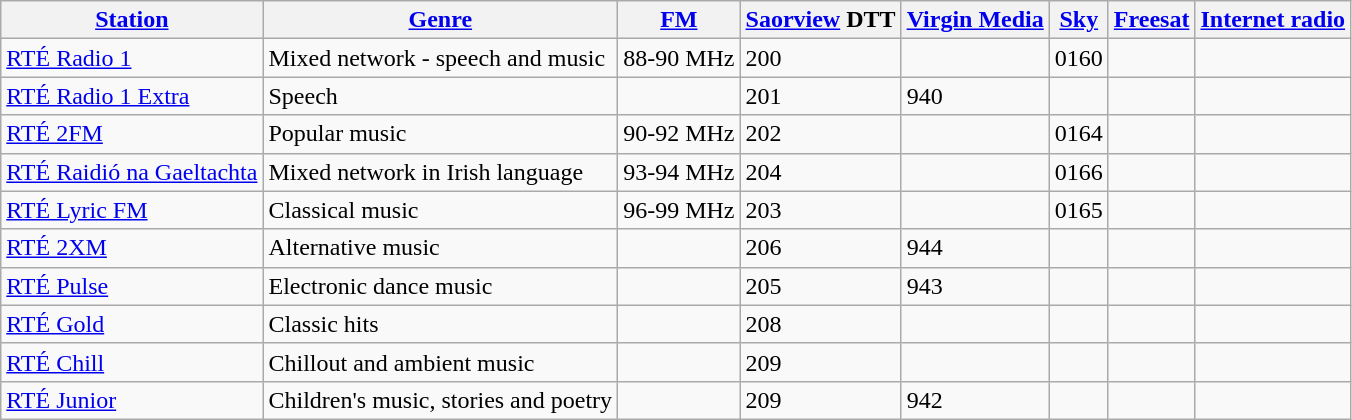<table class="wikitable sortable">
<tr>
<th><a href='#'>Station</a></th>
<th><a href='#'>Genre</a></th>
<th><a href='#'>FM</a></th>
<th><a href='#'>Saorview</a> DTT</th>
<th><a href='#'>Virgin Media</a></th>
<th><a href='#'>Sky</a></th>
<th><a href='#'>Freesat</a></th>
<th><a href='#'>Internet radio</a></th>
</tr>
<tr>
<td><a href='#'>RTÉ Radio 1</a></td>
<td>Mixed network - speech and music</td>
<td>88-90 MHz</td>
<td>200</td>
<td></td>
<td>0160</td>
<td></td>
<td></td>
</tr>
<tr>
<td><a href='#'>RTÉ Radio 1 Extra</a></td>
<td>Speech</td>
<td></td>
<td>201</td>
<td>940</td>
<td></td>
<td></td>
<td></td>
</tr>
<tr>
<td><a href='#'>RTÉ 2FM</a></td>
<td>Popular music</td>
<td>90-92 MHz</td>
<td>202</td>
<td></td>
<td>0164</td>
<td></td>
<td></td>
</tr>
<tr>
<td><a href='#'>RTÉ Raidió na Gaeltachta</a></td>
<td>Mixed network in Irish language</td>
<td>93-94 MHz</td>
<td>204</td>
<td></td>
<td>0166</td>
<td></td>
<td></td>
</tr>
<tr>
<td><a href='#'>RTÉ Lyric FM</a></td>
<td>Classical music</td>
<td>96-99 MHz</td>
<td>203</td>
<td></td>
<td>0165</td>
<td></td>
<td></td>
</tr>
<tr>
<td><a href='#'>RTÉ 2XM</a></td>
<td>Alternative music</td>
<td></td>
<td>206</td>
<td>944</td>
<td></td>
<td></td>
<td></td>
</tr>
<tr>
<td><a href='#'>RTÉ Pulse</a></td>
<td>Electronic dance music</td>
<td></td>
<td>205</td>
<td>943</td>
<td></td>
<td></td>
<td></td>
</tr>
<tr>
<td><a href='#'>RTÉ Gold</a></td>
<td>Classic hits</td>
<td></td>
<td>208</td>
<td></td>
<td></td>
<td></td>
<td></td>
</tr>
<tr>
<td><a href='#'>RTÉ Chill</a></td>
<td>Chillout and ambient music</td>
<td></td>
<td>209</td>
<td></td>
<td></td>
<td></td>
<td></td>
</tr>
<tr>
<td><a href='#'>RTÉ Junior</a></td>
<td>Children's music, stories and poetry</td>
<td></td>
<td>209</td>
<td>942</td>
<td></td>
<td></td>
<td></td>
</tr>
</table>
